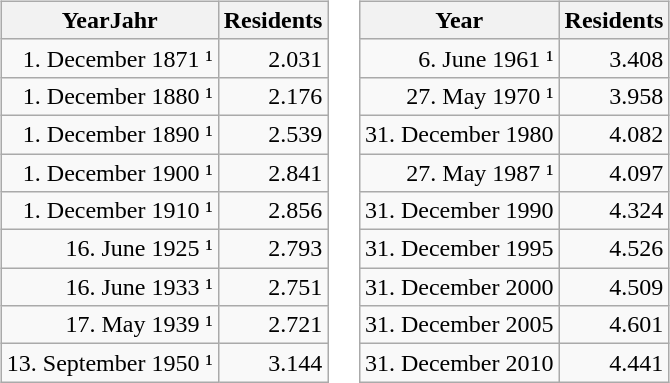<table>
<tr>
<td valign="top"><br><table class="wikitable" style="text-align:right">
<tr>
<th>YearJahr</th>
<th>Residents</th>
</tr>
<tr>
<td>1. December 1871 ¹</td>
<td>2.031</td>
</tr>
<tr>
<td>1. December 1880 ¹</td>
<td>2.176</td>
</tr>
<tr>
<td>1. December 1890 ¹</td>
<td>2.539</td>
</tr>
<tr>
<td>1. December 1900 ¹</td>
<td>2.841</td>
</tr>
<tr>
<td>1. December 1910 ¹</td>
<td>2.856</td>
</tr>
<tr>
<td>16. June 1925 ¹</td>
<td>2.793</td>
</tr>
<tr>
<td>16. June 1933 ¹</td>
<td>2.751</td>
</tr>
<tr>
<td>17. May 1939 ¹</td>
<td>2.721</td>
</tr>
<tr>
<td>13. September 1950 ¹</td>
<td>3.144</td>
</tr>
</table>
</td>
<td valign="top"><br><table class="wikitable" style="text-align:right">
<tr>
<th>Year</th>
<th>Residents</th>
</tr>
<tr>
<td>6. June 1961 ¹</td>
<td>3.408</td>
</tr>
<tr>
<td>27. May 1970 ¹</td>
<td>3.958</td>
</tr>
<tr>
<td>31. December 1980</td>
<td>4.082</td>
</tr>
<tr>
<td>27. May 1987 ¹</td>
<td>4.097</td>
</tr>
<tr>
<td>31. December 1990</td>
<td>4.324</td>
</tr>
<tr>
<td>31. December 1995</td>
<td>4.526</td>
</tr>
<tr>
<td>31. December 2000</td>
<td>4.509</td>
</tr>
<tr>
<td>31. December 2005</td>
<td>4.601</td>
</tr>
<tr>
<td>31. December 2010</td>
<td>4.441</td>
</tr>
</table>
</td>
</tr>
</table>
